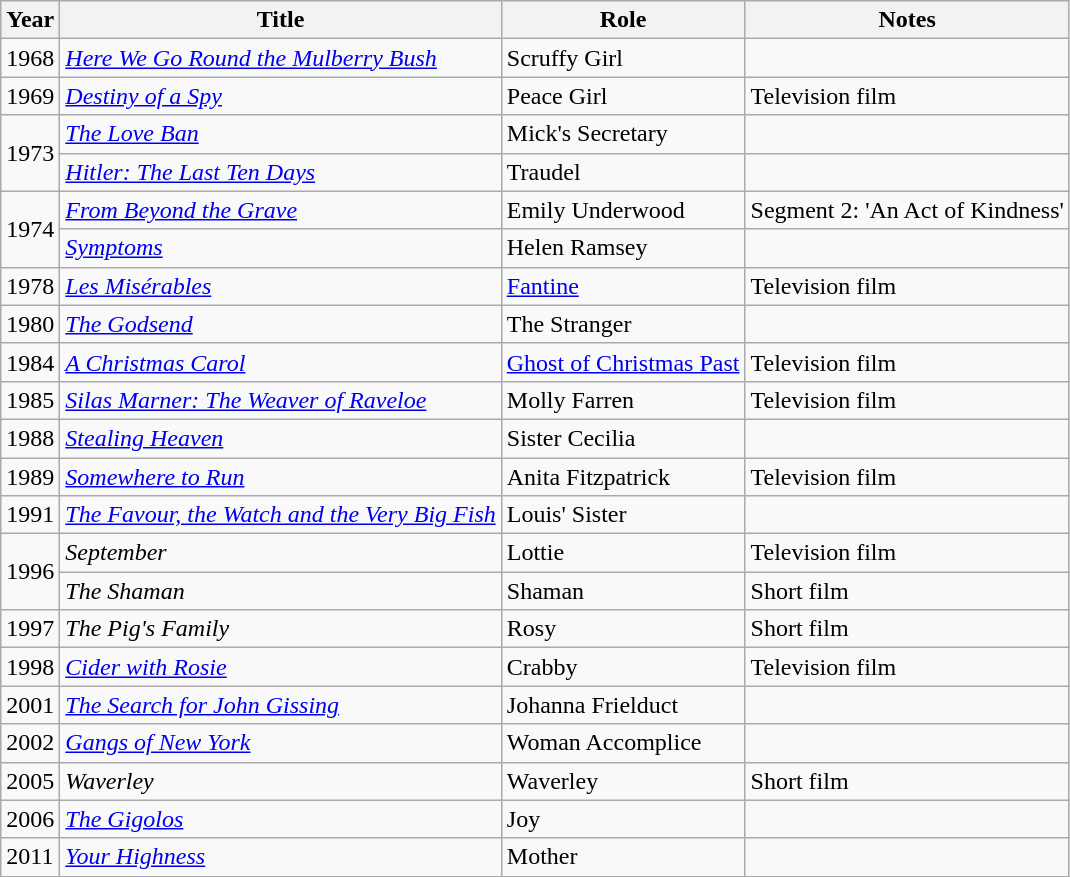<table class="wikitable sortable">
<tr>
<th>Year</th>
<th>Title</th>
<th>Role</th>
<th>Notes</th>
</tr>
<tr>
<td>1968</td>
<td><em><a href='#'>Here We Go Round the Mulberry Bush</a></em></td>
<td>Scruffy Girl</td>
<td></td>
</tr>
<tr>
<td>1969</td>
<td><em><a href='#'>Destiny of a Spy</a></em></td>
<td>Peace Girl</td>
<td>Television film</td>
</tr>
<tr>
<td rowspan="2">1973</td>
<td><em><a href='#'>The Love Ban</a></em></td>
<td>Mick's Secretary</td>
<td></td>
</tr>
<tr>
<td><em><a href='#'>Hitler: The Last Ten Days</a></em></td>
<td>Traudel</td>
<td></td>
</tr>
<tr>
<td rowspan="2">1974</td>
<td><em><a href='#'>From Beyond the Grave</a></em></td>
<td>Emily Underwood</td>
<td>Segment 2: 'An Act of Kindness'</td>
</tr>
<tr>
<td><em><a href='#'>Symptoms</a></em></td>
<td>Helen Ramsey</td>
<td></td>
</tr>
<tr>
<td>1978</td>
<td><em><a href='#'>Les Misérables</a></em></td>
<td><a href='#'>Fantine</a></td>
<td>Television film</td>
</tr>
<tr>
<td>1980</td>
<td><em><a href='#'>The Godsend</a></em></td>
<td>The Stranger</td>
<td></td>
</tr>
<tr>
<td>1984</td>
<td><em><a href='#'>A Christmas Carol</a></em></td>
<td><a href='#'>Ghost of Christmas Past</a></td>
<td>Television film</td>
</tr>
<tr>
<td>1985</td>
<td><em><a href='#'>Silas Marner: The Weaver of Raveloe</a></em></td>
<td>Molly Farren</td>
<td>Television film</td>
</tr>
<tr>
<td>1988</td>
<td><em><a href='#'>Stealing Heaven</a></em></td>
<td>Sister Cecilia</td>
<td></td>
</tr>
<tr>
<td>1989</td>
<td><em><a href='#'>Somewhere to Run</a></em></td>
<td>Anita Fitzpatrick</td>
<td>Television film</td>
</tr>
<tr>
<td>1991</td>
<td><em><a href='#'>The Favour, the Watch and the Very Big Fish</a></em></td>
<td>Louis' Sister</td>
<td></td>
</tr>
<tr>
<td rowspan="2">1996</td>
<td><em>September</em></td>
<td>Lottie</td>
<td>Television film</td>
</tr>
<tr>
<td><em>The Shaman</em></td>
<td>Shaman</td>
<td>Short film</td>
</tr>
<tr>
<td>1997</td>
<td><em>The Pig's Family</em></td>
<td>Rosy</td>
<td>Short film</td>
</tr>
<tr>
<td>1998</td>
<td><em><a href='#'>Cider with Rosie</a></em></td>
<td>Crabby</td>
<td>Television film</td>
</tr>
<tr>
<td>2001</td>
<td><em><a href='#'>The Search for John Gissing</a></em></td>
<td>Johanna Frielduct</td>
<td></td>
</tr>
<tr>
<td>2002</td>
<td><em><a href='#'>Gangs of New York</a></em></td>
<td>Woman Accomplice</td>
<td></td>
</tr>
<tr>
<td>2005</td>
<td><em>Waverley</em></td>
<td>Waverley</td>
<td>Short film</td>
</tr>
<tr>
<td>2006</td>
<td><em><a href='#'>The Gigolos</a></em></td>
<td>Joy</td>
<td></td>
</tr>
<tr>
<td>2011</td>
<td><em><a href='#'>Your Highness</a></em></td>
<td>Mother</td>
<td></td>
</tr>
<tr>
</tr>
</table>
